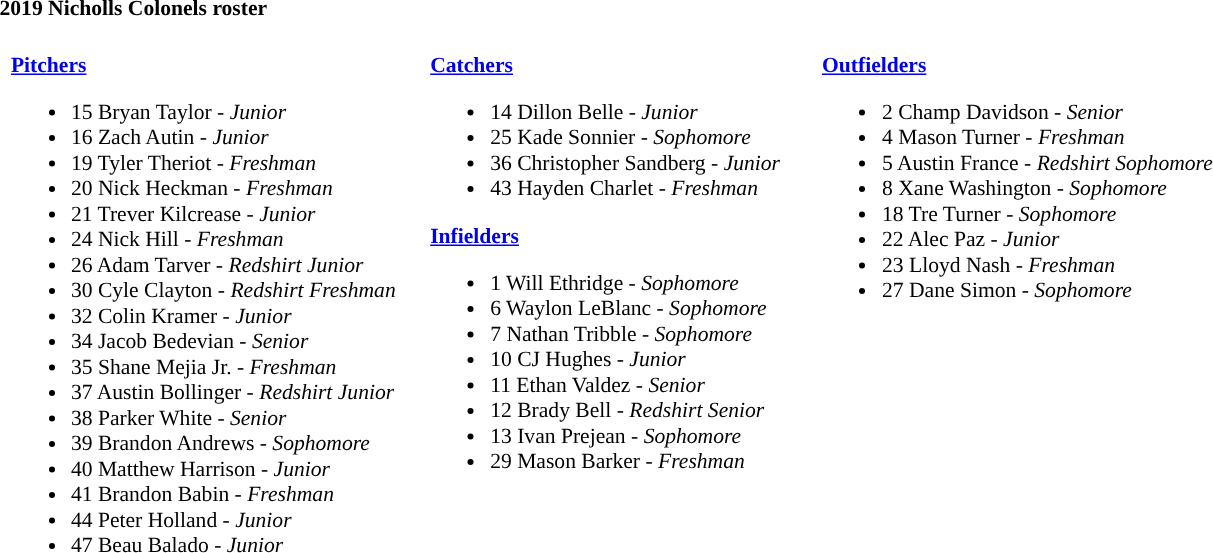<table class="toccolours" style="text-align: left; font-size:90%;">
<tr>
<th colspan="9">2019 Nicholls Colonels roster</th>
</tr>
<tr>
<td width="03"> </td>
<td valign="top"><br><strong><a href='#'>Pitchers</a></strong><ul><li>15 Bryan Taylor - <em>Junior</em></li><li>16 Zach Autin - <em>Junior</em></li><li>19 Tyler Theriot - <em>Freshman</em></li><li>20 Nick Heckman - <em>Freshman</em></li><li>21 Trever Kilcrease - <em>Junior</em></li><li>24 Nick Hill - <em>Freshman</em></li><li>26 Adam Tarver - <em>Redshirt Junior</em></li><li>30 Cyle Clayton - <em>Redshirt Freshman</em></li><li>32 Colin Kramer - <em>Junior</em></li><li>34 Jacob Bedevian - <em>Senior</em></li><li>35 Shane Mejia Jr. - <em>Freshman</em></li><li>37 Austin Bollinger - <em>Redshirt Junior</em></li><li>38 Parker White - <em>Senior</em></li><li>39 Brandon Andrews - <em>Sophomore</em></li><li>40 Matthew Harrison - <em>Junior</em></li><li>41 Brandon Babin - <em>Freshman</em></li><li>44 Peter Holland - <em>Junior</em></li><li>47 Beau Balado - <em>Junior</em></li></ul></td>
<td width="15"> </td>
<td valign="top"><br><strong><a href='#'>Catchers</a></strong><ul><li>14 Dillon Belle - <em>Junior</em></li><li>25 Kade Sonnier - <em>Sophomore</em></li><li>36 Christopher Sandberg - <em>Junior</em></li><li>43 Hayden Charlet - <em>Freshman</em></li></ul><strong><a href='#'>Infielders</a></strong><ul><li>1 Will Ethridge - <em>Sophomore</em></li><li>6 Waylon LeBlanc - <em>Sophomore</em></li><li>7 Nathan Tribble - <em>Sophomore</em></li><li>10 CJ Hughes - <em>Junior</em></li><li>11 Ethan Valdez - <em>Senior</em></li><li>12 Brady Bell - <em>Redshirt Senior</em></li><li>13 Ivan Prejean - <em>Sophomore</em></li><li>29 Mason Barker - <em>Freshman</em></li></ul></td>
<td width="20"> </td>
<td valign="top"><br><strong><a href='#'>Outfielders</a></strong><ul><li>2 Champ Davidson - <em>Senior</em></li><li>4 Mason Turner - <em>Freshman</em></li><li>5 Austin France - <em>Redshirt Sophomore</em></li><li>8 Xane Washington - <em>Sophomore</em></li><li>18 Tre Turner - <em>Sophomore</em></li><li>22 Alec Paz - <em>Junior</em></li><li>23 Lloyd Nash - <em>Freshman</em></li><li>27 Dane Simon - <em>Sophomore</em></li></ul></td>
</tr>
</table>
